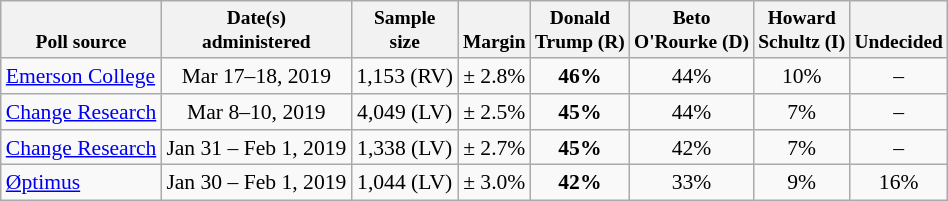<table class="wikitable sortable" style="font-size:90%;text-align:center;">
<tr valign=bottom style="font-size:90%;">
<th>Poll source</th>
<th>Date(s)<br>administered</th>
<th>Sample<br>size</th>
<th>Margin<br></th>
<th>Donald<br>Trump (R)</th>
<th>Beto<br>O'Rourke (D)</th>
<th>Howard<br>Schultz (I)</th>
<th>Undecided</th>
</tr>
<tr>
<td style="text-align:left;"><a href='#'>Emerson College</a></td>
<td>Mar 17–18, 2019</td>
<td>1,153 (RV)</td>
<td>± 2.8%</td>
<td><strong>46%</strong></td>
<td>44%</td>
<td>10%</td>
<td>–</td>
</tr>
<tr>
<td style="text-align:left;"><a href='#'>Change Research</a></td>
<td>Mar 8–10, 2019</td>
<td>4,049 (LV)</td>
<td>± 2.5%</td>
<td><strong>45%</strong></td>
<td>44%</td>
<td>7%</td>
<td>–</td>
</tr>
<tr>
<td style="text-align:left;"><a href='#'>Change Research</a></td>
<td>Jan 31 – Feb 1, 2019</td>
<td>1,338 (LV)</td>
<td>± 2.7%</td>
<td><strong>45%</strong></td>
<td>42%</td>
<td>7%</td>
<td>–</td>
</tr>
<tr>
<td style="text-align:left;"><a href='#'>Øptimus</a></td>
<td>Jan 30 – Feb 1, 2019</td>
<td>1,044 (LV)</td>
<td>± 3.0%</td>
<td><strong>42%</strong></td>
<td>33%</td>
<td>9%</td>
<td>16%</td>
</tr>
</table>
